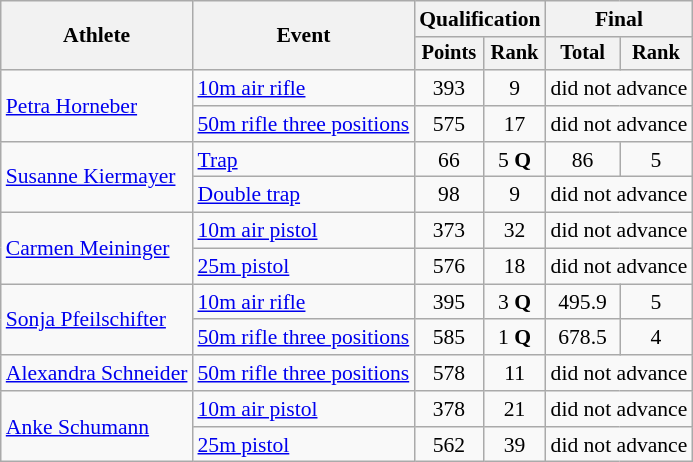<table class="wikitable" style="font-size:90%">
<tr>
<th rowspan="2">Athlete</th>
<th rowspan="2">Event</th>
<th colspan=2>Qualification</th>
<th colspan=2>Final</th>
</tr>
<tr style="font-size:95%">
<th>Points</th>
<th>Rank</th>
<th>Total</th>
<th>Rank</th>
</tr>
<tr>
<td align=left rowspan=2><a href='#'>Petra Horneber</a></td>
<td align=left><a href='#'>10m air rifle</a></td>
<td align=center>393</td>
<td align=center>9</td>
<td align=center colspan=2>did not advance</td>
</tr>
<tr>
<td align=left><a href='#'>50m rifle three positions</a></td>
<td align=center>575</td>
<td align=center>17</td>
<td align=center colspan=2>did not advance</td>
</tr>
<tr>
<td align=left rowspan=2><a href='#'>Susanne Kiermayer</a></td>
<td align=left><a href='#'>Trap</a></td>
<td align=center>66</td>
<td align=center>5 <strong>Q</strong></td>
<td align=center>86</td>
<td align=center>5</td>
</tr>
<tr>
<td align=left><a href='#'>Double trap</a></td>
<td align=center>98</td>
<td align=center>9</td>
<td align=center colspan=2>did not advance</td>
</tr>
<tr>
<td align=left rowspan=2><a href='#'>Carmen Meininger</a></td>
<td align=left><a href='#'>10m air pistol</a></td>
<td align=center>373</td>
<td align=center>32</td>
<td align=center colspan=2>did not advance</td>
</tr>
<tr>
<td align=left><a href='#'>25m pistol</a></td>
<td align=center>576</td>
<td align=center>18</td>
<td align=center colspan=2>did not advance</td>
</tr>
<tr>
<td align=left rowspan=2><a href='#'>Sonja Pfeilschifter</a></td>
<td align=left><a href='#'>10m air rifle</a></td>
<td align=center>395</td>
<td align=center>3 <strong>Q</strong></td>
<td align=center>495.9</td>
<td align=center>5</td>
</tr>
<tr>
<td align=left><a href='#'>50m rifle three positions</a></td>
<td align=center>585</td>
<td align=center>1 <strong>Q</strong></td>
<td align=center>678.5</td>
<td align=center>4</td>
</tr>
<tr>
<td align=left><a href='#'>Alexandra Schneider</a></td>
<td align=left><a href='#'>50m rifle three positions</a></td>
<td align=center>578</td>
<td align=center>11</td>
<td align=center colspan=2>did not advance</td>
</tr>
<tr>
<td align=left rowspan=2><a href='#'>Anke Schumann</a></td>
<td align=left><a href='#'>10m air pistol</a></td>
<td align=center>378</td>
<td align=center>21</td>
<td align=center colspan=2>did not advance</td>
</tr>
<tr>
<td align=left><a href='#'>25m pistol</a></td>
<td align=center>562</td>
<td align=center>39</td>
<td align=center colspan=2>did not advance</td>
</tr>
</table>
